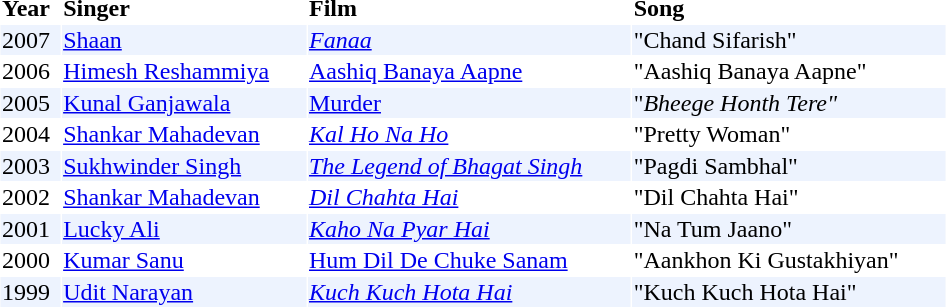<table width="50%" border="0" cellpadding="1" cellspacing="1">
<tr>
<td><strong>Year</strong></td>
<td><strong>Singer</strong></td>
<td><strong>Film</strong></td>
<td><strong>Song</strong></td>
</tr>
<tr bgcolor="#edf3fe">
<td>2007</td>
<td><a href='#'>Shaan</a></td>
<td><em><a href='#'>Fanaa</a></em></td>
<td>"Chand Sifarish"</td>
</tr>
<tr>
<td>2006</td>
<td><a href='#'>Himesh Reshammiya</a></td>
<td><a href='#'>Aashiq Banaya Aapne</a></td>
<td>"Aashiq Banaya Aapne"</td>
</tr>
<tr bgcolor="#edf3fe">
<td>2005</td>
<td><a href='#'>Kunal Ganjawala</a></td>
<td><a href='#'>Murder</a></td>
<td>"<em>Bheege Honth Tere"</em></td>
</tr>
<tr>
<td>2004</td>
<td><a href='#'>Shankar Mahadevan</a></td>
<td><em><a href='#'>Kal Ho Na Ho</a></em></td>
<td>"Pretty Woman"</td>
</tr>
<tr bgcolor="#edf3fe">
<td>2003</td>
<td><a href='#'>Sukhwinder Singh</a></td>
<td><em><a href='#'>The Legend of Bhagat Singh</a></em></td>
<td>"Pagdi Sambhal"</td>
</tr>
<tr>
<td>2002</td>
<td><a href='#'>Shankar Mahadevan</a></td>
<td><em><a href='#'>Dil Chahta Hai</a></em></td>
<td>"Dil Chahta Hai"</td>
</tr>
<tr bgcolor="#edf3fe">
<td>2001</td>
<td><a href='#'>Lucky Ali</a></td>
<td><em><a href='#'>Kaho Na Pyar Hai</a></em></td>
<td>"Na Tum Jaano"</td>
</tr>
<tr>
<td>2000</td>
<td><a href='#'>Kumar Sanu</a></td>
<td><a href='#'>Hum Dil De Chuke Sanam</a></td>
<td>"Aankhon Ki Gustakhiyan"</td>
</tr>
<tr bgcolor="#edf3fe">
<td>1999</td>
<td><a href='#'>Udit Narayan</a></td>
<td><em><a href='#'>Kuch Kuch Hota Hai</a></em></td>
<td>"Kuch Kuch Hota Hai"</td>
</tr>
</table>
